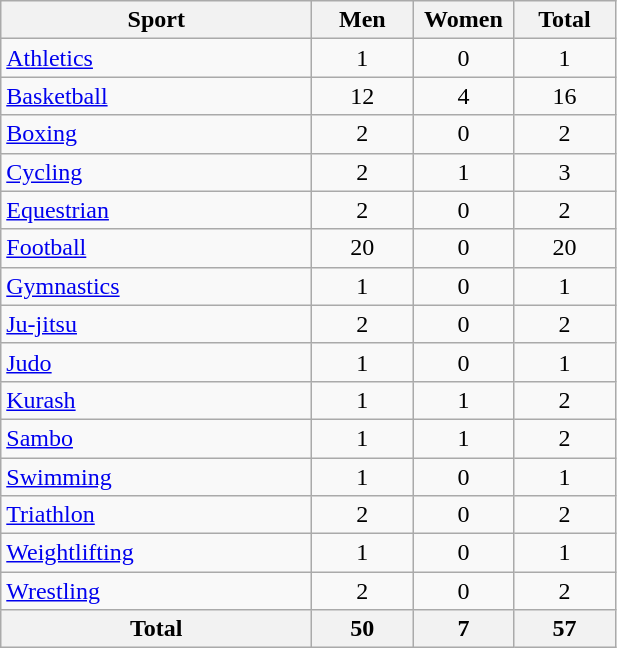<table class="wikitable" style="text-align:center;">
<tr>
<th width=200>Sport</th>
<th width=60>Men</th>
<th width=60>Women</th>
<th width=60>Total</th>
</tr>
<tr>
<td align=left><a href='#'>Athletics</a></td>
<td>1</td>
<td>0</td>
<td>1</td>
</tr>
<tr>
<td align=left><a href='#'>Basketball</a></td>
<td>12</td>
<td>4</td>
<td>16</td>
</tr>
<tr>
<td align=left><a href='#'>Boxing</a></td>
<td>2</td>
<td>0</td>
<td>2</td>
</tr>
<tr>
<td align=left><a href='#'>Cycling</a></td>
<td>2</td>
<td>1</td>
<td>3</td>
</tr>
<tr>
<td align=left><a href='#'>Equestrian</a></td>
<td>2</td>
<td>0</td>
<td>2</td>
</tr>
<tr>
<td align=left><a href='#'>Football</a></td>
<td>20</td>
<td>0</td>
<td>20</td>
</tr>
<tr>
<td align=left><a href='#'>Gymnastics</a></td>
<td>1</td>
<td>0</td>
<td>1</td>
</tr>
<tr>
<td align=left><a href='#'>Ju-jitsu</a></td>
<td>2</td>
<td>0</td>
<td>2</td>
</tr>
<tr>
<td align=left><a href='#'>Judo</a></td>
<td>1</td>
<td>0</td>
<td>1</td>
</tr>
<tr>
<td align=left><a href='#'>Kurash</a></td>
<td>1</td>
<td>1</td>
<td>2</td>
</tr>
<tr>
<td align=left><a href='#'>Sambo</a></td>
<td>1</td>
<td>1</td>
<td>2</td>
</tr>
<tr>
<td align=left><a href='#'>Swimming</a></td>
<td>1</td>
<td>0</td>
<td>1</td>
</tr>
<tr>
<td align=left><a href='#'>Triathlon</a></td>
<td>2</td>
<td>0</td>
<td>2</td>
</tr>
<tr>
<td align=left><a href='#'>Weightlifting</a></td>
<td>1</td>
<td>0</td>
<td>1</td>
</tr>
<tr>
<td align=left><a href='#'>Wrestling</a></td>
<td>2</td>
<td>0</td>
<td>2</td>
</tr>
<tr>
<th>Total</th>
<th>50</th>
<th>7</th>
<th>57</th>
</tr>
</table>
